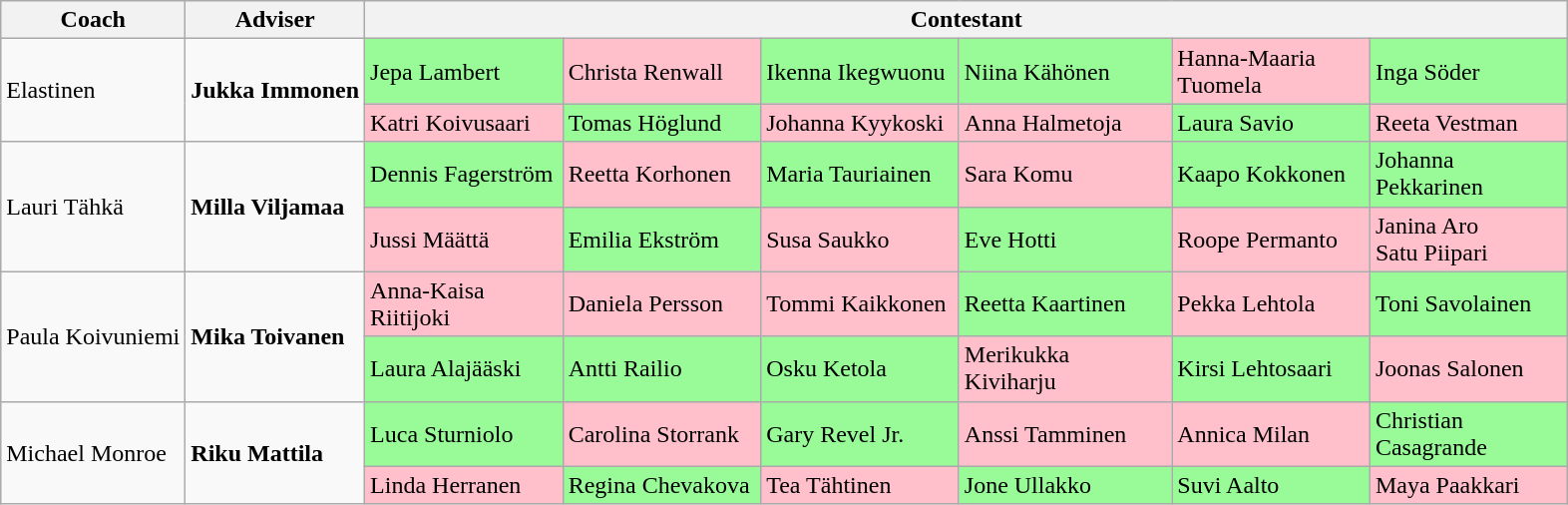<table class="wikitable">
<tr>
<th>Coach</th>
<th>Adviser</th>
<th colspan=6>Contestant</th>
</tr>
<tr>
<td rowspan=2>Elastinen</td>
<td rowspan=2><strong>Jukka Immonen</strong></td>
<td scope="col" width="125"  style="background:palegreen">Jepa Lambert</td>
<td scope="col" width="125" style="background:pink">Christa Renwall</td>
<td scope="col" width="125" style="background:palegreen">Ikenna Ikegwuonu</td>
<td scope="col" width="135" style="background:palegreen">Niina Kähönen</td>
<td scope="col" width="125" style="background:pink">Hanna-Maaria Tuomela</td>
<td scope="col" width="125" style="background:palegreen">Inga Söder</td>
</tr>
<tr>
<td style="background:pink">Katri Koivusaari</td>
<td style="background:palegreen">Tomas Höglund</td>
<td style="background:pink">Johanna Kyykoski</td>
<td style="background:pink">Anna Halmetoja</td>
<td style="background:palegreen">Laura Savio</td>
<td style="background:pink">Reeta Vestman</td>
</tr>
<tr>
<td rowspan=2>Lauri Tähkä</td>
<td rowspan=2><strong>Milla Viljamaa</strong></td>
<td style="background:palegreen">Dennis Fagerström</td>
<td style="background:pink">Reetta Korhonen</td>
<td style="background:palegreen">Maria Tauriainen</td>
<td style="background:pink">Sara Komu</td>
<td style="background:palegreen">Kaapo Kokkonen</td>
<td style="background:palegreen">Johanna Pekkarinen</td>
</tr>
<tr>
<td style="background:pink">Jussi Määttä</td>
<td style="background:palegreen">Emilia Ekström</td>
<td style="background:pink">Susa Saukko</td>
<td style="background:palegreen">Eve Hotti</td>
<td style="background:pink">Roope Permanto</td>
<td style="background:pink">Janina Aro  <br>Satu Piipari</td>
</tr>
<tr>
<td rowspan=2>Paula Koivuniemi</td>
<td rowspan=2><strong>Mika Toivanen</strong></td>
<td style="background:pink">Anna-Kaisa Riitijoki</td>
<td style="background:pink">Daniela Persson</td>
<td style="background:pink">Tommi Kaikkonen</td>
<td style="background:palegreen">Reetta Kaartinen</td>
<td style="background:pink">Pekka Lehtola</td>
<td style="background:palegreen">Toni Savolainen</td>
</tr>
<tr>
<td style="background:palegreen">Laura Alajääski</td>
<td style="background:palegreen">Antti Railio</td>
<td style="background:palegreen">Osku Ketola</td>
<td style="background:pink">Merikukka Kiviharju</td>
<td style="background:palegreen">Kirsi Lehtosaari</td>
<td style="background:pink">Joonas Salonen</td>
</tr>
<tr>
<td rowspan=2>Michael Monroe</td>
<td rowspan=2><strong>Riku Mattila</strong></td>
<td style="background:palegreen">Luca Sturniolo</td>
<td style="background:pink">Carolina Storrank</td>
<td style="background:palegreen">Gary Revel Jr.</td>
<td style="background:pink">Anssi Tamminen</td>
<td style="background:pink">Annica Milan</td>
<td style="background:palegreen">Christian Casagrande</td>
</tr>
<tr>
<td style="background:pink">Linda Herranen</td>
<td style="background:palegreen">Regina Chevakova</td>
<td style="background:pink">Tea Tähtinen</td>
<td style="background:palegreen">Jone Ullakko</td>
<td style="background:palegreen">Suvi Aalto</td>
<td style="background:pink">Maya Paakkari</td>
</tr>
</table>
